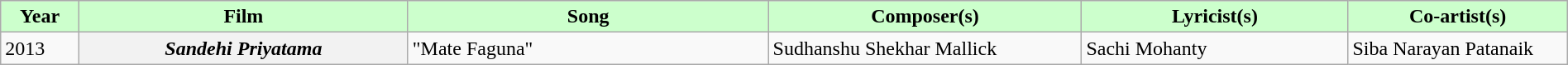<table class="wikitable plainrowheaders" style="width:100%; textcolor:#000">
<tr style="background:#cfc; text-align:center;">
<td scope="col" style="width:5%;"><strong>Year</strong></td>
<td scope="col" style="width:21%;"><strong>Film</strong></td>
<td scope="col" style="width:23%;"><strong>Song</strong></td>
<td scope="col" style="width:20%;"><strong>Composer(s)</strong></td>
<td scope="col" style="width:17%;"><strong>Lyricist(s)</strong></td>
<td scope="col" style="width:18%;"><strong>Co-artist(s)</strong></td>
</tr>
<tr>
<td>2013</td>
<th scope="row"><em>Sandehi Priyatama</em></th>
<td>"Mate Faguna"</td>
<td>Sudhanshu Shekhar Mallick</td>
<td>Sachi Mohanty</td>
<td>Siba Narayan Patanaik</td>
</tr>
</table>
